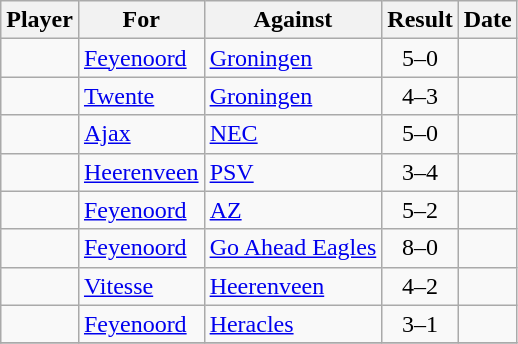<table class="wikitable">
<tr>
<th>Player</th>
<th>For</th>
<th>Against</th>
<th style="text-align:center">Result</th>
<th>Date</th>
</tr>
<tr>
<td> </td>
<td><a href='#'>Feyenoord</a></td>
<td><a href='#'>Groningen</a></td>
<td style="text-align:center;">5–0</td>
<td></td>
</tr>
<tr>
<td> </td>
<td><a href='#'>Twente</a></td>
<td><a href='#'>Groningen</a></td>
<td style="text-align:center;">4–3</td>
<td></td>
</tr>
<tr>
<td> </td>
<td><a href='#'>Ajax</a></td>
<td><a href='#'>NEC</a></td>
<td style="text-align:center;">5–0</td>
<td></td>
</tr>
<tr>
<td> </td>
<td><a href='#'>Heerenveen</a></td>
<td><a href='#'>PSV</a></td>
<td style="text-align:center;">3–4</td>
<td></td>
</tr>
<tr>
<td> </td>
<td><a href='#'>Feyenoord</a></td>
<td><a href='#'>AZ</a></td>
<td style="text-align:center;">5–2</td>
<td></td>
</tr>
<tr>
<td> </td>
<td><a href='#'>Feyenoord</a></td>
<td><a href='#'>Go Ahead Eagles</a></td>
<td style="text-align:center;">8–0</td>
<td></td>
</tr>
<tr>
<td> </td>
<td><a href='#'>Vitesse</a></td>
<td><a href='#'>Heerenveen</a></td>
<td style="text-align:center;">4–2</td>
<td></td>
</tr>
<tr>
<td> </td>
<td><a href='#'>Feyenoord</a></td>
<td><a href='#'>Heracles</a></td>
<td style="text-align:center;">3–1</td>
<td></td>
</tr>
<tr>
</tr>
</table>
